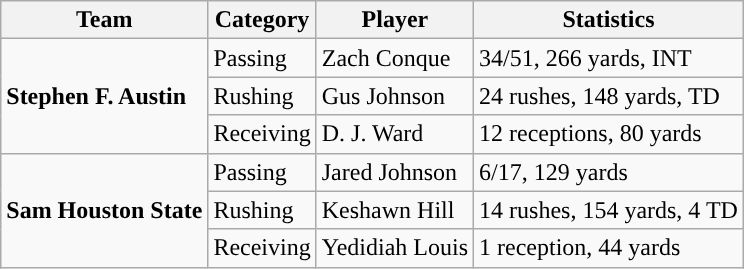<table class="wikitable" style="float: left;">
<tr>
<th>Team</th>
<th>Category</th>
<th>Player</th>
<th>Statistics</th>
</tr>
<tr>
<td rowspan=3><strong>Stephen F. Austin</strong></td>
<td>Passing</td>
<td>Zach Conque</td>
<td>34/51, 266 yards, INT</td>
</tr>
<tr>
<td>Rushing</td>
<td>Gus Johnson</td>
<td>24 rushes, 148 yards, TD</td>
</tr>
<tr>
<td>Receiving</td>
<td>D. J. Ward</td>
<td>12 receptions, 80 yards</td>
</tr>
<tr>
<td rowspan=3><strong>Sam Houston State</strong></td>
<td>Passing</td>
<td>Jared Johnson</td>
<td>6/17, 129 yards</td>
</tr>
<tr>
<td>Rushing</td>
<td>Keshawn Hill</td>
<td>14 rushes, 154 yards, 4 TD</td>
</tr>
<tr>
<td>Receiving</td>
<td>Yedidiah Louis</td>
<td>1 reception, 44 yards</td>
</tr>
</table>
